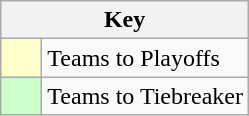<table class=wikitable>
<tr>
<th colspan=2>Key</th>
</tr>
<tr>
<td style="background:#ffffcc; width:20px;"></td>
<td align=left>Teams to Playoffs</td>
</tr>
<tr>
<td style="background:#ccffcc; width:20px;"></td>
<td align=left>Teams to Tiebreaker</td>
</tr>
</table>
